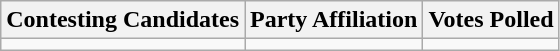<table class="wikitable sortable">
<tr>
<th>Contesting Candidates</th>
<th>Party Affiliation</th>
<th>Votes Polled</th>
</tr>
<tr>
<td></td>
<td></td>
<td></td>
</tr>
</table>
